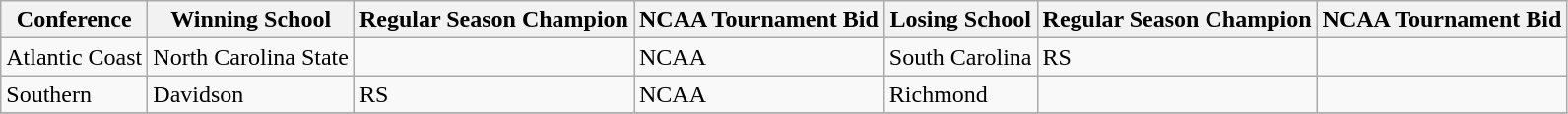<table class="wikitable">
<tr>
<th>Conference</th>
<th>Winning School</th>
<th>Regular Season Champion</th>
<th>NCAA Tournament Bid</th>
<th>Losing School</th>
<th>Regular Season Champion</th>
<th>NCAA Tournament Bid</th>
</tr>
<tr>
<td>Atlantic Coast</td>
<td>North Carolina State</td>
<td></td>
<td>NCAA</td>
<td>South Carolina</td>
<td>RS</td>
<td></td>
</tr>
<tr>
<td>Southern</td>
<td>Davidson</td>
<td>RS</td>
<td>NCAA</td>
<td>Richmond</td>
<td></td>
<td></td>
</tr>
<tr>
</tr>
</table>
